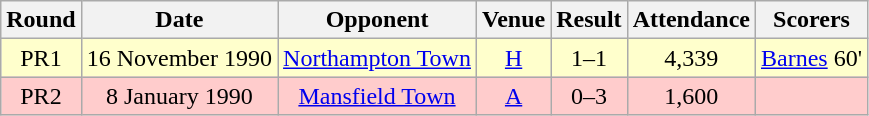<table class="wikitable" style="font-size:100%; text-align:center">
<tr>
<th>Round</th>
<th>Date</th>
<th>Opponent</th>
<th>Venue</th>
<th>Result</th>
<th>Attendance</th>
<th>Scorers</th>
</tr>
<tr style="background-color: #FFFFCC;">
<td>PR1</td>
<td>16 November 1990</td>
<td><a href='#'>Northampton Town</a></td>
<td><a href='#'>H</a></td>
<td>1–1</td>
<td>4,339</td>
<td><a href='#'>Barnes</a> 60'</td>
</tr>
<tr style="background-color: #FFCCCC;">
<td>PR2</td>
<td>8 January 1990</td>
<td><a href='#'>Mansfield Town</a></td>
<td><a href='#'>A</a></td>
<td>0–3</td>
<td>1,600</td>
<td></td>
</tr>
</table>
